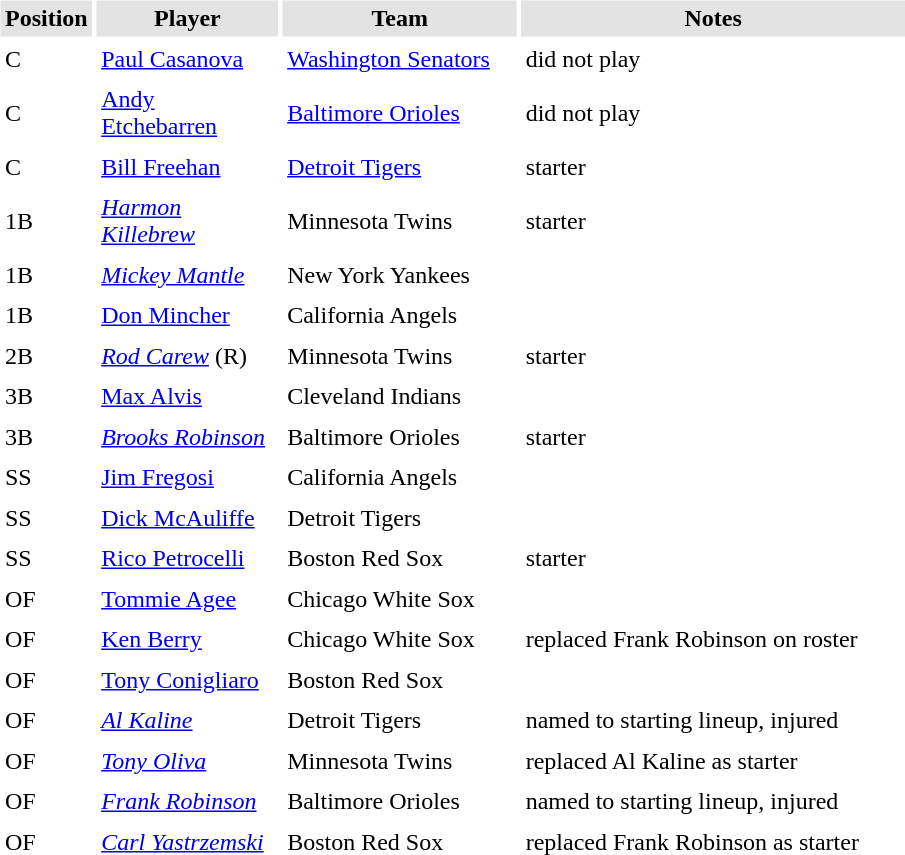<table border="0" cellspacing="3" cellpadding="3">
<tr style="background: #e3e3e3;">
<th width="50">Position</th>
<th width="115">Player</th>
<th width="150">Team</th>
<th width="250">Notes</th>
</tr>
<tr>
<td>C</td>
<td><a href='#'>Paul Casanova</a></td>
<td><a href='#'>Washington Senators</a></td>
<td>did not play</td>
</tr>
<tr>
<td>C</td>
<td><a href='#'>Andy Etchebarren</a></td>
<td><a href='#'>Baltimore Orioles</a></td>
<td>did not play</td>
</tr>
<tr>
<td>C</td>
<td><a href='#'>Bill Freehan</a></td>
<td><a href='#'>Detroit Tigers</a></td>
<td>starter</td>
</tr>
<tr>
<td>1B</td>
<td><em><a href='#'>Harmon Killebrew</a></em></td>
<td>Minnesota Twins</td>
<td>starter</td>
</tr>
<tr>
<td>1B</td>
<td><em><a href='#'>Mickey Mantle</a></em></td>
<td>New York Yankees</td>
<td></td>
</tr>
<tr>
<td>1B</td>
<td><a href='#'>Don Mincher</a></td>
<td>California Angels</td>
</tr>
<tr>
<td>2B</td>
<td><em><a href='#'>Rod Carew</a></em> (R)</td>
<td>Minnesota Twins</td>
<td>starter</td>
</tr>
<tr>
<td>3B</td>
<td><a href='#'>Max Alvis</a></td>
<td>Cleveland Indians</td>
<td></td>
</tr>
<tr>
<td>3B</td>
<td><em><a href='#'>Brooks Robinson</a></em></td>
<td>Baltimore Orioles</td>
<td>starter</td>
</tr>
<tr>
<td>SS</td>
<td><a href='#'>Jim Fregosi</a></td>
<td>California Angels</td>
<td></td>
</tr>
<tr>
<td>SS</td>
<td><a href='#'>Dick McAuliffe</a></td>
<td>Detroit Tigers</td>
<td></td>
</tr>
<tr>
<td>SS</td>
<td><a href='#'>Rico Petrocelli</a></td>
<td>Boston Red Sox</td>
<td>starter</td>
</tr>
<tr>
<td>OF</td>
<td><a href='#'>Tommie Agee</a></td>
<td>Chicago White Sox</td>
<td></td>
</tr>
<tr>
<td>OF</td>
<td><a href='#'>Ken Berry</a></td>
<td>Chicago White Sox</td>
<td>replaced Frank Robinson on roster</td>
</tr>
<tr>
<td>OF</td>
<td><a href='#'>Tony Conigliaro</a></td>
<td>Boston Red Sox</td>
<td></td>
</tr>
<tr>
<td>OF</td>
<td><em><a href='#'>Al Kaline</a></em></td>
<td>Detroit Tigers</td>
<td>named to starting lineup, injured</td>
</tr>
<tr>
<td>OF</td>
<td><em><a href='#'>Tony Oliva</a></em></td>
<td>Minnesota Twins</td>
<td>replaced Al Kaline as starter</td>
</tr>
<tr>
<td>OF</td>
<td><em><a href='#'>Frank Robinson</a></em></td>
<td>Baltimore Orioles</td>
<td>named to starting lineup, injured</td>
</tr>
<tr>
<td>OF</td>
<td><em><a href='#'>Carl Yastrzemski</a></em></td>
<td>Boston Red Sox</td>
<td>replaced Frank Robinson as starter</td>
</tr>
</table>
